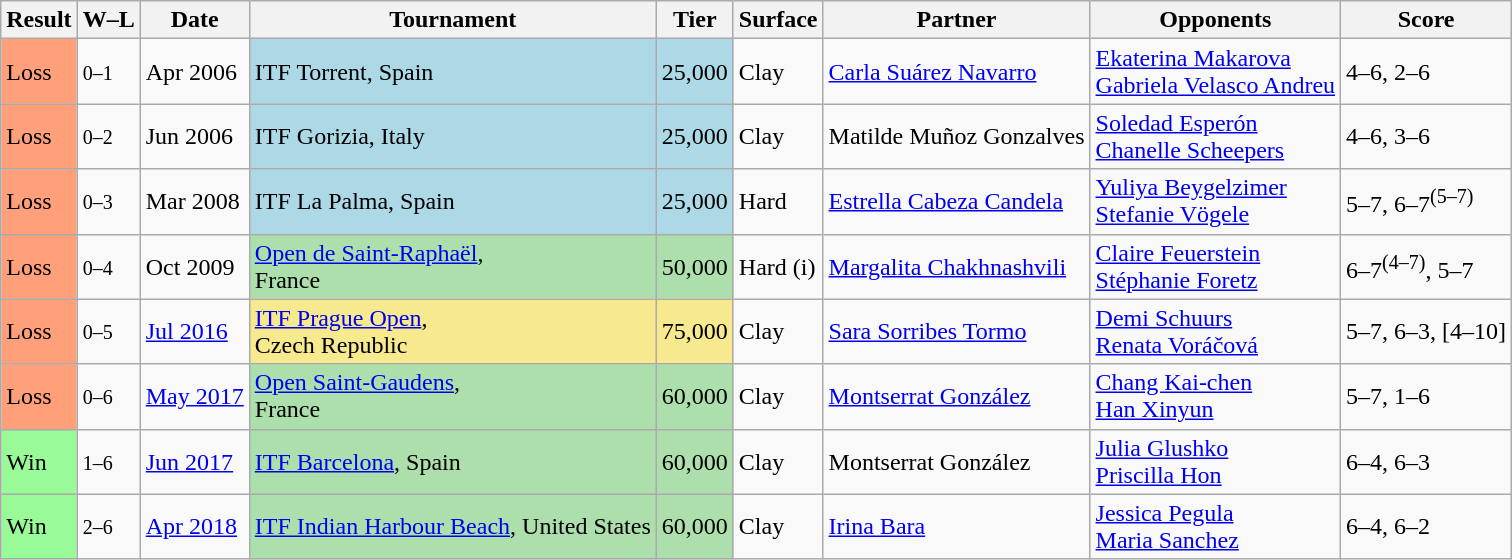<table class="sortable wikitable">
<tr>
<th>Result</th>
<th class="unsortable">W–L</th>
<th>Date</th>
<th>Tournament</th>
<th>Tier</th>
<th>Surface</th>
<th>Partner</th>
<th>Opponents</th>
<th class="unsortable">Score</th>
</tr>
<tr>
<td style="background:#ffa07a;">Loss</td>
<td><small>0–1</small></td>
<td>Apr 2006</td>
<td style="background:lightblue;">ITF Torrent, Spain</td>
<td style="background:lightblue;">25,000</td>
<td>Clay</td>
<td> <a href='#'>Carla Suárez Navarro</a></td>
<td> <a href='#'>Ekaterina Makarova</a> <br>  <a href='#'>Gabriela Velasco Andreu</a></td>
<td>4–6, 2–6</td>
</tr>
<tr>
<td style="background:#ffa07a;">Loss</td>
<td><small>0–2</small></td>
<td>Jun 2006</td>
<td style="background:lightblue;">ITF Gorizia, Italy</td>
<td style="background:lightblue;">25,000</td>
<td>Clay</td>
<td> Matilde Muñoz Gonzalves</td>
<td> <a href='#'>Soledad Esperón</a> <br>  <a href='#'>Chanelle Scheepers</a></td>
<td>4–6, 3–6</td>
</tr>
<tr>
<td style="background:#ffa07a;">Loss</td>
<td><small>0–3</small></td>
<td>Mar 2008</td>
<td style="background:lightblue;">ITF La Palma, Spain</td>
<td style="background:lightblue;">25,000</td>
<td>Hard</td>
<td> <a href='#'>Estrella Cabeza Candela</a></td>
<td> <a href='#'>Yuliya Beygelzimer</a> <br>  <a href='#'>Stefanie Vögele</a></td>
<td>5–7, 6–7<sup>(5–7)</sup></td>
</tr>
<tr>
<td style="background:#ffa07a;">Loss</td>
<td><small>0–4</small></td>
<td>Oct 2009</td>
<td style="background:#addfad;"><a href='#'>Open de Saint-Raphaël</a>, <br>France</td>
<td style="background:#addfad;">50,000</td>
<td>Hard (i)</td>
<td> <a href='#'>Margalita Chakhnashvili</a></td>
<td> <a href='#'>Claire Feuerstein</a> <br>  <a href='#'>Stéphanie Foretz</a></td>
<td>6–7<sup>(4–7)</sup>, 5–7</td>
</tr>
<tr>
<td style="background:#ffa07a;">Loss</td>
<td><small>0–5</small></td>
<td><a href='#'>Jul 2016</a></td>
<td style="background:#f7e98e;"><a href='#'>ITF Prague Open</a>, <br>Czech Republic</td>
<td style="background:#f7e98e;">75,000</td>
<td>Clay</td>
<td> <a href='#'>Sara Sorribes Tormo</a></td>
<td> <a href='#'>Demi Schuurs</a> <br>  <a href='#'>Renata Voráčová</a></td>
<td>5–7, 6–3, [4–10]</td>
</tr>
<tr>
<td style="background:#ffa07a;">Loss</td>
<td><small>0–6</small></td>
<td><a href='#'>May 2017</a></td>
<td style="background:#addfad;"><a href='#'>Open Saint-Gaudens</a>, <br>France</td>
<td style="background:#addfad;">60,000</td>
<td>Clay</td>
<td> <a href='#'>Montserrat González</a></td>
<td> <a href='#'>Chang Kai-chen</a><br> <a href='#'>Han Xinyun</a></td>
<td>5–7, 1–6</td>
</tr>
<tr>
<td style="background:#98fb98;">Win</td>
<td><small>1–6</small></td>
<td><a href='#'>Jun 2017</a></td>
<td style="background:#addfad;"><a href='#'>ITF Barcelona</a>, Spain</td>
<td style="background:#addfad;">60,000</td>
<td>Clay</td>
<td> Montserrat González</td>
<td> <a href='#'>Julia Glushko</a> <br>  <a href='#'>Priscilla Hon</a></td>
<td>6–4, 6–3</td>
</tr>
<tr>
<td style="background:#98fb98;">Win</td>
<td><small>2–6</small></td>
<td><a href='#'>Apr 2018</a></td>
<td style="background:#addfad;"><a href='#'>ITF Indian Harbour Beach</a>, United States</td>
<td style="background:#addfad;">60,000</td>
<td>Clay</td>
<td> <a href='#'>Irina Bara</a></td>
<td> <a href='#'>Jessica Pegula</a> <br>  <a href='#'>Maria Sanchez</a></td>
<td>6–4, 6–2</td>
</tr>
</table>
